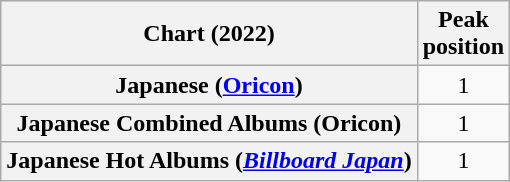<table class="wikitable sortable plainrowheaders" style="text-align:center">
<tr>
<th scope="col">Chart (2022)</th>
<th scope="col">Peak<br>position</th>
</tr>
<tr>
<th scope="row">Japanese (<a href='#'>Oricon</a>)</th>
<td>1</td>
</tr>
<tr>
<th scope="row">Japanese Combined Albums (Oricon)</th>
<td>1</td>
</tr>
<tr>
<th scope="row">Japanese Hot Albums (<em><a href='#'>Billboard Japan</a></em>)</th>
<td>1</td>
</tr>
</table>
